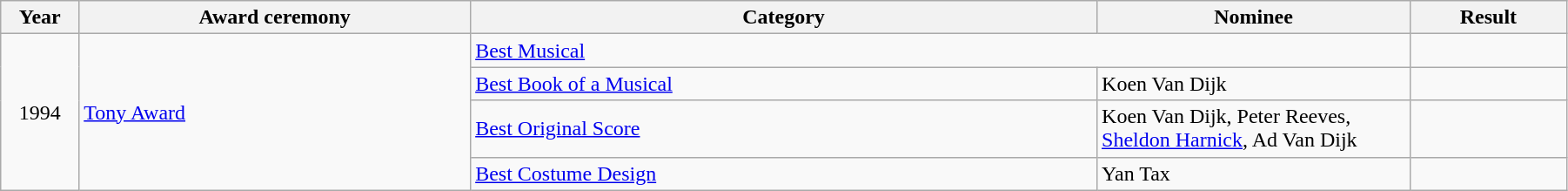<table class="wikitable" width="95%">
<tr>
<th width="5%">Year</th>
<th width="25%">Award ceremony</th>
<th width="40%">Category</th>
<th width="20%">Nominee</th>
<th width="10%">Result</th>
</tr>
<tr>
<td rowspan="4" align="center">1994</td>
<td rowspan="4"><a href='#'>Tony Award</a></td>
<td colspan="2"><a href='#'>Best Musical</a></td>
<td></td>
</tr>
<tr>
<td><a href='#'>Best Book of a Musical</a></td>
<td>Koen Van Dijk</td>
<td></td>
</tr>
<tr>
<td><a href='#'>Best Original Score</a></td>
<td>Koen Van Dijk, Peter Reeves, <a href='#'>Sheldon Harnick</a>, Ad Van Dijk</td>
<td></td>
</tr>
<tr>
<td><a href='#'>Best Costume Design</a></td>
<td>Yan Tax</td>
<td></td>
</tr>
</table>
